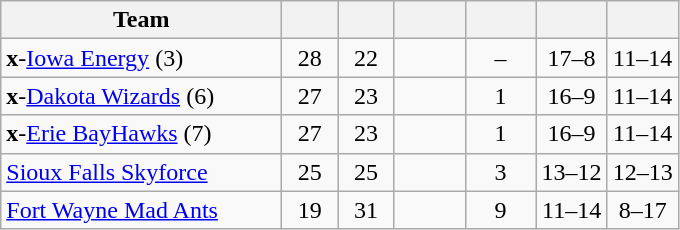<table class="wikitable" style="text-align:center">
<tr>
<th style="width:180px">Team</th>
<th style="width:30px"></th>
<th style="width:30px"></th>
<th style="width:40px"></th>
<th style="width:40px"></th>
<th style="width:40px"></th>
<th style="width:40px"></th>
</tr>
<tr>
<td align=left><strong>x</strong>-<a href='#'>Iowa Energy</a> (3)</td>
<td>28</td>
<td>22</td>
<td></td>
<td>–</td>
<td>17–8</td>
<td>11–14</td>
</tr>
<tr>
<td align=left><strong>x</strong>-<a href='#'>Dakota Wizards</a> (6)</td>
<td>27</td>
<td>23</td>
<td></td>
<td>1</td>
<td>16–9</td>
<td>11–14</td>
</tr>
<tr>
<td align=left><strong>x</strong>-<a href='#'>Erie BayHawks</a> (7)</td>
<td>27</td>
<td>23</td>
<td></td>
<td>1</td>
<td>16–9</td>
<td>11–14</td>
</tr>
<tr>
<td align=left><a href='#'>Sioux Falls Skyforce</a></td>
<td>25</td>
<td>25</td>
<td></td>
<td>3</td>
<td>13–12</td>
<td>12–13</td>
</tr>
<tr>
<td align=left><a href='#'>Fort Wayne Mad Ants</a></td>
<td>19</td>
<td>31</td>
<td></td>
<td>9</td>
<td>11–14</td>
<td>8–17</td>
</tr>
</table>
